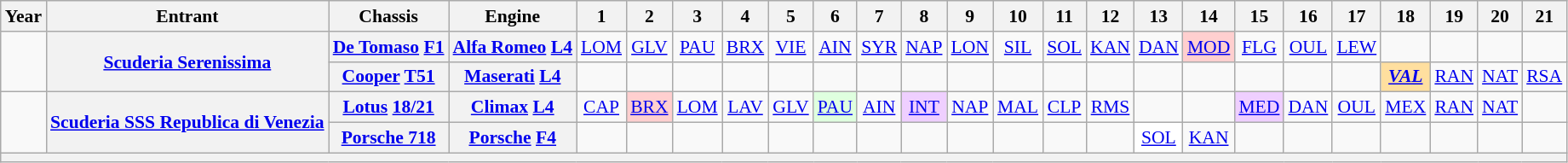<table class="wikitable" style="text-align:center; font-size:90%">
<tr>
<th>Year</th>
<th>Entrant</th>
<th>Chassis</th>
<th>Engine</th>
<th>1</th>
<th>2</th>
<th>3</th>
<th>4</th>
<th>5</th>
<th>6</th>
<th>7</th>
<th>8</th>
<th>9</th>
<th>10</th>
<th>11</th>
<th>12</th>
<th>13</th>
<th>14</th>
<th>15</th>
<th>16</th>
<th>17</th>
<th>18</th>
<th>19</th>
<th>20</th>
<th>21</th>
</tr>
<tr>
<td rowspan="2"></td>
<th rowspan="2"><a href='#'>Scuderia Serenissima</a></th>
<th><a href='#'>De Tomaso</a> <a href='#'>F1</a></th>
<th><a href='#'>Alfa Romeo</a> <a href='#'>L4</a></th>
<td><a href='#'>LOM</a></td>
<td><a href='#'>GLV</a></td>
<td><a href='#'>PAU</a></td>
<td><a href='#'>BRX</a></td>
<td><a href='#'>VIE</a></td>
<td><a href='#'>AIN</a></td>
<td><a href='#'>SYR</a></td>
<td><a href='#'>NAP</a></td>
<td><a href='#'>LON</a></td>
<td><a href='#'>SIL</a></td>
<td><a href='#'>SOL</a></td>
<td><a href='#'>KAN</a></td>
<td><a href='#'>DAN</a></td>
<td style="background:#FFCFCF;"><a href='#'>MOD</a><br></td>
<td><a href='#'>FLG</a></td>
<td><a href='#'>OUL</a></td>
<td><a href='#'>LEW</a></td>
<td></td>
<td></td>
<td></td>
<td></td>
</tr>
<tr>
<th><a href='#'>Cooper</a> <a href='#'>T51</a></th>
<th><a href='#'>Maserati</a> <a href='#'>L4</a></th>
<td></td>
<td></td>
<td></td>
<td></td>
<td></td>
<td></td>
<td></td>
<td></td>
<td></td>
<td></td>
<td></td>
<td></td>
<td></td>
<td></td>
<td></td>
<td></td>
<td></td>
<td style="background:#FFDF9F;"><a href='#'><strong><em>VAL</em></strong></a><br></td>
<td><a href='#'>RAN</a></td>
<td><a href='#'>NAT</a></td>
<td><a href='#'>RSA</a></td>
</tr>
<tr>
<td rowspan="2"></td>
<th rowspan="2"><a href='#'>Scuderia SSS Republica di Venezia</a></th>
<th><a href='#'>Lotus</a> <a href='#'>18/21</a></th>
<th><a href='#'>Climax</a> <a href='#'>L4</a></th>
<td><a href='#'>CAP</a></td>
<td style="background:#FFCFCF;"><a href='#'>BRX</a><br></td>
<td><a href='#'>LOM</a></td>
<td><a href='#'>LAV</a></td>
<td><a href='#'>GLV</a></td>
<td style="background:#DFFFDF;"><a href='#'>PAU</a><br></td>
<td><a href='#'>AIN</a></td>
<td style="background:#EFCFFF;"><a href='#'>INT</a><br></td>
<td><a href='#'>NAP</a></td>
<td><a href='#'>MAL</a></td>
<td><a href='#'>CLP</a></td>
<td><a href='#'>RMS</a></td>
<td></td>
<td></td>
<td style="background:#EFCFFF;"><a href='#'>MED</a><br></td>
<td><a href='#'>DAN</a></td>
<td><a href='#'>OUL</a></td>
<td><a href='#'>MEX</a></td>
<td><a href='#'>RAN</a></td>
<td><a href='#'>NAT</a></td>
<td></td>
</tr>
<tr>
<th><a href='#'>Porsche 718</a></th>
<th><a href='#'>Porsche</a> <a href='#'>F4</a></th>
<td></td>
<td></td>
<td></td>
<td></td>
<td></td>
<td></td>
<td></td>
<td></td>
<td></td>
<td></td>
<td></td>
<td></td>
<td style="background:#FFFFFF;"><a href='#'>SOL</a><br></td>
<td><a href='#'>KAN</a></td>
<td></td>
<td></td>
<td></td>
<td></td>
<td></td>
<td></td>
<td></td>
</tr>
<tr>
<th colspan="25"></th>
</tr>
</table>
